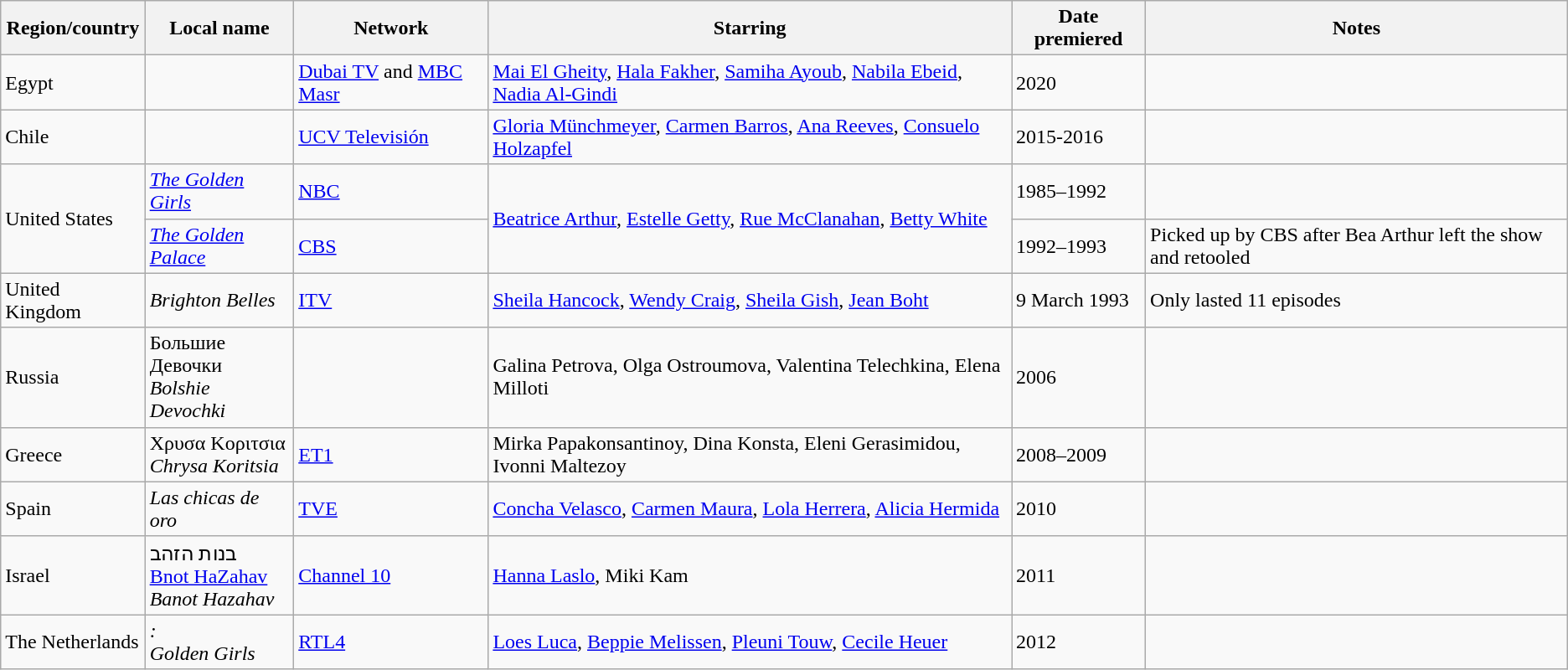<table class="wikitable">
<tr>
<th>Region/country</th>
<th>Local name</th>
<th>Network</th>
<th>Starring</th>
<th>Date premiered</th>
<th>Notes</th>
</tr>
<tr>
<td>Egypt</td>
<td><em></em></td>
<td><a href='#'>Dubai TV</a> and <a href='#'>MBC Masr</a></td>
<td><a href='#'>Mai El Gheity</a>, <a href='#'>Hala Fakher</a>, <a href='#'>Samiha Ayoub</a>, <a href='#'>Nabila Ebeid</a>, <a href='#'>Nadia Al-Gindi</a></td>
<td>2020</td>
<td></td>
</tr>
<tr>
<td>Chile</td>
<td><em></em></td>
<td><a href='#'>UCV Televisión</a></td>
<td><a href='#'>Gloria Münchmeyer</a>, <a href='#'>Carmen Barros</a>, <a href='#'>Ana Reeves</a>, <a href='#'>Consuelo Holzapfel</a></td>
<td>2015-2016</td>
<td></td>
</tr>
<tr>
<td rowspan=2>United States</td>
<td><em><a href='#'>The Golden Girls</a></em></td>
<td><a href='#'>NBC</a></td>
<td rowspan=2><a href='#'>Beatrice Arthur</a>, <a href='#'>Estelle Getty</a>, <a href='#'>Rue McClanahan</a>, <a href='#'>Betty White</a></td>
<td>1985–1992</td>
<td></td>
</tr>
<tr>
<td><em><a href='#'>The Golden Palace</a></em></td>
<td><a href='#'>CBS</a></td>
<td>1992–1993</td>
<td>Picked up by CBS after Bea Arthur left the show and retooled</td>
</tr>
<tr>
<td>United Kingdom</td>
<td><em>Brighton Belles</em></td>
<td><a href='#'>ITV</a></td>
<td><a href='#'>Sheila Hancock</a>, <a href='#'>Wendy Craig</a>, <a href='#'>Sheila Gish</a>, <a href='#'>Jean Boht</a></td>
<td>9 March 1993</td>
<td>Only lasted 11 episodes</td>
</tr>
<tr>
<td>Russia</td>
<td>Большие Девочки<br><em>Bolshie Devochki</em></td>
<td></td>
<td>Galina Petrova, Olga Ostroumova, Valentina Telechkina, Elena Milloti</td>
<td>2006</td>
<td></td>
</tr>
<tr>
<td>Greece</td>
<td>Χρυσα Κοριτσια<br><em>Chrysa Koritsia</em></td>
<td><a href='#'>ET1</a></td>
<td>Mirka Papakonsantinoy, Dina Konsta, Eleni Gerasimidou, Ivonni Maltezoy</td>
<td>2008–2009</td>
<td></td>
</tr>
<tr>
<td>Spain</td>
<td><em>Las chicas de oro</em></td>
<td><a href='#'>TVE</a></td>
<td><a href='#'>Concha Velasco</a>, <a href='#'>Carmen Maura</a>, <a href='#'>Lola Herrera</a>, <a href='#'>Alicia Hermida</a></td>
<td>2010</td>
<td></td>
</tr>
<tr>
<td>Israel</td>
<td>בנות הזהב<br><a href='#'>Bnot HaZahav</a><br><em>Banot Hazahav</em></td>
<td><a href='#'>Channel 10</a></td>
<td><a href='#'>Hanna Laslo</a>, Miki Kam</td>
<td>2011</td>
<td></td>
</tr>
<tr>
<td>The Netherlands</td>
<td><em>:<br>Golden Girls</em></td>
<td><a href='#'>RTL4</a></td>
<td><a href='#'>Loes Luca</a>, <a href='#'>Beppie Melissen</a>, <a href='#'>Pleuni Touw</a>, <a href='#'>Cecile Heuer</a></td>
<td>2012</td>
</tr>
</table>
